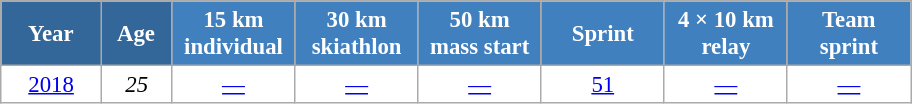<table class="wikitable" style="font-size:95%; text-align:center; border:grey solid 1px; border-collapse:collapse; background:#ffffff;">
<tr>
<th style="background-color:#369; color:white; width:60px;"> Year </th>
<th style="background-color:#369; color:white; width:40px;"> Age </th>
<th style="background-color:#4180be; color:white; width:75px;"> 15 km <br>individual</th>
<th style="background-color:#4180be; color:white; width:75px;"> 30 km <br> skiathlon </th>
<th style="background-color:#4180be; color:white; width:75px;"> 50 km <br>mass start</th>
<th style="background-color:#4180be; color:white; width:75px;"> Sprint </th>
<th style="background-color:#4180be; color:white; width:75px;"> 4 × 10 km <br> relay </th>
<th style="background-color:#4180be; color:white; width:75px;"> Team <br> sprint </th>
</tr>
<tr>
<td><a href='#'>2018</a></td>
<td><em>25</em></td>
<td><a href='#'>—</a></td>
<td><a href='#'>—</a></td>
<td><a href='#'>—</a></td>
<td><a href='#'>51</a></td>
<td><a href='#'>—</a></td>
<td><a href='#'>—</a></td>
</tr>
</table>
